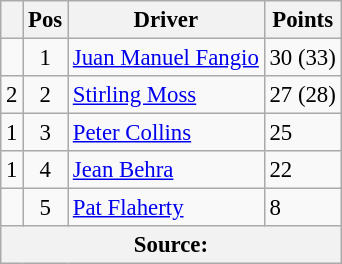<table class="wikitable" style="font-size: 95%;">
<tr>
<th></th>
<th>Pos</th>
<th>Driver</th>
<th>Points</th>
</tr>
<tr>
<td align="left"></td>
<td align="center">1</td>
<td> <a href='#'>Juan Manuel Fangio</a></td>
<td align="left">30 (33)</td>
</tr>
<tr>
<td align="left"> 2</td>
<td align="center">2</td>
<td> <a href='#'>Stirling Moss</a></td>
<td align="left">27 (28)</td>
</tr>
<tr>
<td align="left"> 1</td>
<td align="center">3</td>
<td> <a href='#'>Peter Collins</a></td>
<td align="left">25</td>
</tr>
<tr>
<td align="left"> 1</td>
<td align="center">4</td>
<td> <a href='#'>Jean Behra</a></td>
<td align="left">22</td>
</tr>
<tr>
<td align="left"></td>
<td align="center">5</td>
<td> <a href='#'>Pat Flaherty</a></td>
<td align="left">8</td>
</tr>
<tr>
<th colspan=4>Source: </th>
</tr>
</table>
